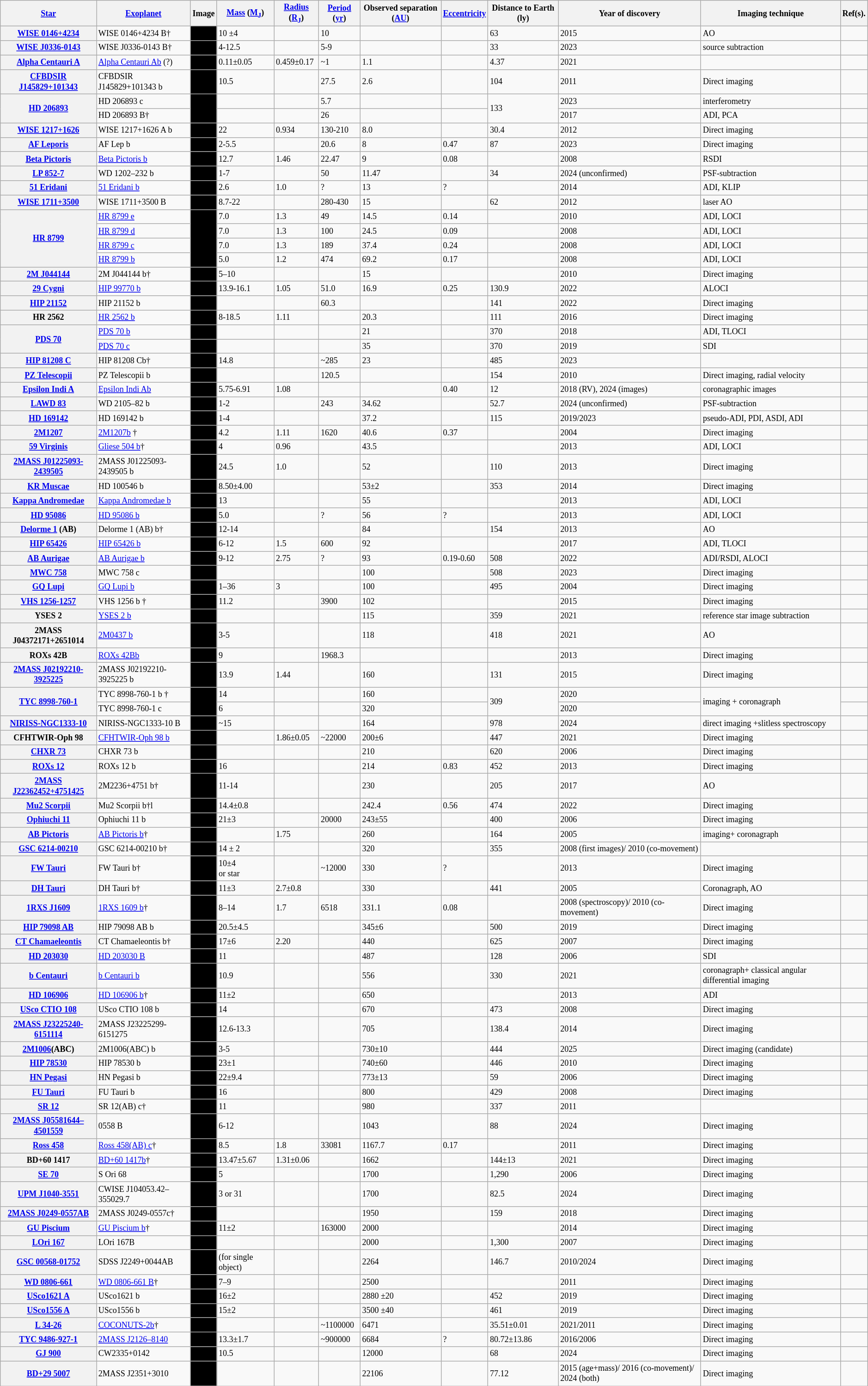<table class="sortable wikitable sticky-header" style="font-size: 75%">
<tr>
<th scope="col"><a href='#'>Star</a></th>
<th scope="col"><a href='#'>Exoplanet</a></th>
<th scope="col" class="unsortable">Image</th>
<th scope="col"><a href='#'>Mass</a> (<a href='#'>M<sub>J</sub></a>)</th>
<th scope="col"><a href='#'>Radius</a> (<a href='#'>R<sub>J</sub></a>)</th>
<th scope="col"><a href='#'>Period</a> (<a href='#'>yr</a>)</th>
<th scope="col">Observed separation (<a href='#'>AU</a>)</th>
<th scope="col"><a href='#'>Eccentricity</a></th>
<th scope="col">Distance to Earth (ly)</th>
<th scope="col">Year of discovery</th>
<th scope="col">Imaging technique</th>
<th scope="col" class="unsortable">Ref(s).</th>
</tr>
<tr>
<th><a href='#'>WISE 0146+4234</a></th>
<td>WISE 0146+4234 B†</td>
<td style="background-color: black;"></td>
<td>10 ±4</td>
<td></td>
<td>10</td>
<td></td>
<td></td>
<td>63</td>
<td>2015</td>
<td>AO</td>
<td></td>
</tr>
<tr>
<th><a href='#'>WISE J0336-0143</a></th>
<td>WISE J0336-0143 B†</td>
<td style="background-color: black;"></td>
<td>4-12.5</td>
<td></td>
<td>5-9</td>
<td></td>
<td></td>
<td>33</td>
<td>2023</td>
<td>source subtraction</td>
<td></td>
</tr>
<tr>
<th scope="row"><a href='#'>Alpha Centauri A</a></th>
<td><a href='#'>Alpha Centauri Ab</a> (?)</td>
<td style="background-color: black;"></td>
<td>0.11±0.05</td>
<td>0.459±0.17</td>
<td>~1</td>
<td>1.1</td>
<td></td>
<td>4.37</td>
<td>2021</td>
<td></td>
<td></td>
</tr>
<tr>
<th><a href='#'>CFBDSIR J145829+101343</a></th>
<td>CFBDSIR J145829+101343 b</td>
<td style="background-color: black;"></td>
<td>10.5</td>
<td></td>
<td>27.5</td>
<td>2.6</td>
<td></td>
<td>104</td>
<td>2011</td>
<td>Direct imaging</td>
<td></td>
</tr>
<tr>
<th rowspan="2"><a href='#'>HD 206893</a></th>
<td>HD 206893 c</td>
<td rowspan="2" style="background-color: black;"></td>
<td></td>
<td></td>
<td>5.7</td>
<td></td>
<td></td>
<td rowspan="2">133</td>
<td>2023</td>
<td>interferometry</td>
<td></td>
</tr>
<tr>
<td>HD 206893 B†</td>
<td></td>
<td></td>
<td>26</td>
<td></td>
<td></td>
<td>2017</td>
<td>ADI, PCA</td>
<td></td>
</tr>
<tr>
<th><a href='#'>WISE 1217+1626</a></th>
<td>WISE 1217+1626 A b</td>
<td style="background-color: black;"></td>
<td>22</td>
<td>0.934</td>
<td>130-210</td>
<td>8.0</td>
<td></td>
<td>30.4</td>
<td>2012</td>
<td>Direct imaging</td>
<td></td>
</tr>
<tr>
<th><a href='#'>AF Leporis</a></th>
<td>AF Lep b</td>
<td style="background-color: black;"></td>
<td>2-5.5</td>
<td></td>
<td>20.6</td>
<td>8</td>
<td>0.47</td>
<td>87</td>
<td>2023</td>
<td>Direct imaging</td>
<td></td>
</tr>
<tr>
<th scope="row"><a href='#'>Beta Pictoris</a></th>
<td><a href='#'>Beta Pictoris b</a></td>
<td style="background-color: black;"></td>
<td>12.7</td>
<td>1.46</td>
<td>22.47</td>
<td>9</td>
<td>0.08</td>
<td></td>
<td>2008</td>
<td>RSDI</td>
<td></td>
</tr>
<tr>
<th><a href='#'>LP 852-7</a></th>
<td>WD 1202–232 b</td>
<td style="background-color: black;"></td>
<td>1-7</td>
<td></td>
<td>50</td>
<td>11.47</td>
<td></td>
<td>34</td>
<td>2024 (unconfirmed)</td>
<td>PSF-subtraction</td>
<td></td>
</tr>
<tr>
<th scope="row"><a href='#'>51 Eridani</a></th>
<td><a href='#'>51 Eridani b</a></td>
<td style="background-color: black;"></td>
<td>2.6</td>
<td>1.0</td>
<td>?</td>
<td>13</td>
<td>?</td>
<td></td>
<td>2014</td>
<td>ADI, KLIP</td>
<td></td>
</tr>
<tr>
<th><a href='#'>WISE 1711+3500</a></th>
<td>WISE 1711+3500 B</td>
<td style="background-color: black;"></td>
<td>8.7-22</td>
<td></td>
<td>280-430</td>
<td>15</td>
<td></td>
<td>62</td>
<td>2012</td>
<td>laser AO</td>
<td></td>
</tr>
<tr>
<th rowspan="4" scope="row"><a href='#'>HR 8799</a></th>
<td><a href='#'>HR 8799 e</a></td>
<td rowspan="4" style="background-color: black;"></td>
<td>7.0</td>
<td>1.3</td>
<td>49</td>
<td>14.5</td>
<td>0.14</td>
<td></td>
<td>2010</td>
<td>ADI, LOCI</td>
<td></td>
</tr>
<tr>
<td><a href='#'>HR 8799 d</a></td>
<td>7.0</td>
<td>1.3</td>
<td>100</td>
<td>24.5</td>
<td>0.09</td>
<td></td>
<td>2008</td>
<td>ADI, LOCI</td>
<td></td>
</tr>
<tr>
<td><a href='#'>HR 8799 c</a></td>
<td>7.0</td>
<td>1.3</td>
<td>189</td>
<td>37.4</td>
<td>0.24</td>
<td></td>
<td>2008</td>
<td>ADI, LOCI</td>
<td></td>
</tr>
<tr>
<td><a href='#'>HR 8799 b</a></td>
<td>5.0</td>
<td>1.2</td>
<td>474</td>
<td>69.2</td>
<td>0.17</td>
<td></td>
<td>2008</td>
<td>ADI, LOCI</td>
<td></td>
</tr>
<tr>
<th scope="row"><a href='#'>2M J044144</a></th>
<td>2M J044144 b†</td>
<td style="background-color: black;"></td>
<td>5–10</td>
<td></td>
<td></td>
<td>15</td>
<td></td>
<td></td>
<td>2010</td>
<td>Direct imaging</td>
<td></td>
</tr>
<tr>
<th scope="row"><a href='#'>29 Cygni</a></th>
<td><a href='#'>HIP 99770 b</a></td>
<td style="background-color: black;"></td>
<td>13.9-16.1</td>
<td>1.05</td>
<td>51.0</td>
<td>16.9</td>
<td>0.25</td>
<td>130.9</td>
<td>2022</td>
<td>ALOCI</td>
<td></td>
</tr>
<tr>
<th><a href='#'>HIP 21152</a></th>
<td>HIP 21152 b</td>
<td style="background-color: black;"></td>
<td></td>
<td></td>
<td>60.3</td>
<td></td>
<td></td>
<td>141</td>
<td>2022</td>
<td>Direct imaging</td>
<td></td>
</tr>
<tr>
<th>HR 2562</th>
<td><a href='#'>HR 2562 b</a></td>
<td style="background-color: black;"></td>
<td>8-18.5</td>
<td>1.11</td>
<td></td>
<td>20.3</td>
<td></td>
<td>111</td>
<td>2016</td>
<td>Direct imaging</td>
<td></td>
</tr>
<tr>
<th scope="row" rowspan="2"><a href='#'>PDS 70</a></th>
<td><a href='#'>PDS 70 b</a></td>
<td style="background-color: black;"></td>
<td></td>
<td></td>
<td></td>
<td>21</td>
<td></td>
<td>370</td>
<td>2018</td>
<td>ADI, TLOCI</td>
<td></td>
</tr>
<tr>
<td><a href='#'>PDS 70 c</a></td>
<td style="background-color: black;"></td>
<td></td>
<td></td>
<td></td>
<td>35</td>
<td></td>
<td>370</td>
<td>2019</td>
<td>SDI</td>
<td></td>
</tr>
<tr>
<th><a href='#'>HIP 81208 C</a></th>
<td>HIP 81208 Cb†</td>
<td style="background-color: black;"></td>
<td>14.8</td>
<td></td>
<td>~285</td>
<td>23</td>
<td></td>
<td>485</td>
<td>2023</td>
<td></td>
<td></td>
</tr>
<tr>
<th><a href='#'>PZ Telescopii</a></th>
<td>PZ Telescopii b</td>
<td style="background-color: black;"></td>
<td></td>
<td></td>
<td>120.5</td>
<td></td>
<td></td>
<td>154</td>
<td>2010</td>
<td>Direct imaging, radial velocity</td>
<td></td>
</tr>
<tr>
<th><a href='#'>Epsilon Indi A</a></th>
<td><a href='#'>Epsilon Indi Ab</a></td>
<td style="background-color: black;"></td>
<td>5.75-6.91</td>
<td>1.08</td>
<td></td>
<td></td>
<td>0.40</td>
<td>12</td>
<td>2018 (RV), 2024 (images)</td>
<td>coronagraphic images</td>
<td></td>
</tr>
<tr>
<th><a href='#'>LAWD 83</a></th>
<td>WD 2105–82 b</td>
<td style="background-color: black;"></td>
<td>1-2</td>
<td></td>
<td>243</td>
<td>34.62</td>
<td></td>
<td>52.7</td>
<td>2024 (unconfirmed)</td>
<td>PSF-subtraction</td>
<td></td>
</tr>
<tr>
<th><a href='#'>HD 169142</a></th>
<td>HD 169142 b</td>
<td style="background-color: black;"></td>
<td>1-4</td>
<td></td>
<td></td>
<td>37.2</td>
<td></td>
<td>115</td>
<td>2019/2023</td>
<td>pseudo-ADI, PDI, ASDI, ADI</td>
<td></td>
</tr>
<tr>
<th scope="row"><a href='#'>2M1207</a></th>
<td><a href='#'>2M1207b</a> †</td>
<td style="background-color: black;"></td>
<td>4.2</td>
<td>1.11</td>
<td>1620</td>
<td>40.6</td>
<td>0.37</td>
<td></td>
<td>2004</td>
<td>Direct imaging</td>
<td></td>
</tr>
<tr>
<th scope="row"><a href='#'>59 Virginis</a></th>
<td><a href='#'>Gliese 504 b</a>†</td>
<td style="background-color: black;"></td>
<td>4</td>
<td>0.96</td>
<td></td>
<td>43.5</td>
<td></td>
<td></td>
<td>2013</td>
<td>ADI, LOCI</td>
<td></td>
</tr>
<tr>
<th><a href='#'>2MASS J01225093-2439505</a></th>
<td>2MASS J01225093-2439505 b</td>
<td style="background-color: black;"></td>
<td>24.5</td>
<td>1.0</td>
<td></td>
<td>52</td>
<td></td>
<td>110</td>
<td>2013</td>
<td>Direct imaging</td>
<td></td>
</tr>
<tr>
<th><a href='#'>KR Muscae</a></th>
<td>HD 100546 b</td>
<td style="background-color: black;"></td>
<td>8.50±4.00</td>
<td></td>
<td></td>
<td>53±2</td>
<td></td>
<td>353</td>
<td>2014</td>
<td>Direct imaging</td>
<td></td>
</tr>
<tr>
<th scope="row"><a href='#'>Kappa Andromedae</a></th>
<td><a href='#'>Kappa Andromedae b</a></td>
<td style="background-color: black;"></td>
<td>13</td>
<td></td>
<td></td>
<td>55</td>
<td></td>
<td></td>
<td>2013</td>
<td>ADI, LOCI</td>
<td></td>
</tr>
<tr>
<th scope="row"><a href='#'>HD 95086</a></th>
<td><a href='#'>HD 95086 b</a></td>
<td style="background-color: black;"></td>
<td>5.0</td>
<td></td>
<td>?</td>
<td>56</td>
<td>?</td>
<td></td>
<td>2013</td>
<td>ADI, LOCI</td>
<td></td>
</tr>
<tr>
<th><a href='#'>Delorme 1</a> (AB)</th>
<td>Delorme 1 (AB) b†</td>
<td style="background-color: black;"></td>
<td>12-14</td>
<td></td>
<td></td>
<td>84</td>
<td></td>
<td>154</td>
<td>2013</td>
<td>AO</td>
<td></td>
</tr>
<tr>
<th scope="row"><a href='#'>HIP 65426</a></th>
<td><a href='#'>HIP 65426 b</a></td>
<td style="background-color: black;"></td>
<td>6-12</td>
<td>1.5</td>
<td>600</td>
<td>92</td>
<td></td>
<td></td>
<td>2017</td>
<td>ADI, TLOCI</td>
<td></td>
</tr>
<tr>
<th scope="row"><a href='#'>AB Aurigae</a></th>
<td><a href='#'>AB Aurigae b</a></td>
<td style="background-color: black;"></td>
<td>9-12</td>
<td>2.75</td>
<td>?</td>
<td>93</td>
<td>0.19-0.60</td>
<td>508</td>
<td>2022</td>
<td>ADI/RSDI, ALOCI</td>
<td></td>
</tr>
<tr>
<th><a href='#'>MWC 758</a></th>
<td>MWC 758 c</td>
<td style="background-color: black;"></td>
<td></td>
<td></td>
<td></td>
<td>100</td>
<td></td>
<td>508</td>
<td>2023</td>
<td>Direct imaging</td>
<td></td>
</tr>
<tr>
<th><a href='#'>GQ Lupi</a></th>
<td><a href='#'>GQ Lupi b</a></td>
<td style="background-color: black;"></td>
<td>1–36</td>
<td>3</td>
<td></td>
<td>100</td>
<td></td>
<td>495</td>
<td>2004</td>
<td>Direct imaging</td>
<td></td>
</tr>
<tr>
<th scope="row"><a href='#'>VHS 1256-1257</a></th>
<td>VHS 1256 b †</td>
<td style="background-color: black;"></td>
<td>11.2</td>
<td></td>
<td>3900</td>
<td>102</td>
<td></td>
<td></td>
<td>2015</td>
<td>Direct imaging</td>
<td></td>
</tr>
<tr>
<th>YSES 2</th>
<td><a href='#'>YSES 2 b</a></td>
<td style="background-color: black;"></td>
<td></td>
<td></td>
<td></td>
<td>115</td>
<td></td>
<td>359</td>
<td>2021</td>
<td>reference star image subtraction</td>
<td></td>
</tr>
<tr>
<th>2MASS J04372171+2651014</th>
<td><a href='#'>2M0437 b</a></td>
<td style="background-color: black;"></td>
<td>3-5</td>
<td></td>
<td></td>
<td>118</td>
<td></td>
<td>418</td>
<td>2021</td>
<td>AO</td>
<td></td>
</tr>
<tr>
<th scope="row">ROXs 42B</th>
<td><a href='#'>ROXs 42Bb</a></td>
<td style="background-color: black;"></td>
<td>9</td>
<td></td>
<td>1968.3</td>
<td></td>
<td></td>
<td></td>
<td>2013</td>
<td>Direct imaging</td>
<td></td>
</tr>
<tr>
<th><a href='#'>2MASS J02192210-3925225</a></th>
<td>2MASS J02192210-3925225 b</td>
<td style="background-color: black;"></td>
<td>13.9</td>
<td>1.44</td>
<td></td>
<td>160</td>
<td></td>
<td>131</td>
<td>2015</td>
<td>Direct imaging</td>
<td></td>
</tr>
<tr>
<th rowspan="2"><a href='#'>TYC 8998-760-1</a></th>
<td>TYC 8998-760-1 b †</td>
<td rowspan="2" style="background-color: black;"></td>
<td>14</td>
<td></td>
<td></td>
<td>160</td>
<td></td>
<td rowspan="2">309</td>
<td>2020</td>
<td rowspan="2">imaging + coronagraph</td>
<td></td>
</tr>
<tr>
<td>TYC 8998-760-1 c</td>
<td>6</td>
<td></td>
<td></td>
<td>320</td>
<td></td>
<td>2020</td>
<td></td>
</tr>
<tr>
<th><a href='#'>NIRISS-NGC1333-10</a></th>
<td>NIRISS-NGC1333-10 B</td>
<td style="background-color: black;"></td>
<td>~15</td>
<td></td>
<td></td>
<td>164</td>
<td></td>
<td>978</td>
<td>2024</td>
<td>direct imaging +slitless spectroscopy</td>
<td></td>
</tr>
<tr>
<th>CFHTWIR-Oph 98</th>
<td><a href='#'>CFHTWIR-Oph 98 b</a></td>
<td style="background-color: black;"></td>
<td></td>
<td>1.86±0.05</td>
<td>~22000</td>
<td>200±6</td>
<td></td>
<td>447</td>
<td>2021</td>
<td>Direct imaging</td>
<td></td>
</tr>
<tr>
<th><a href='#'>CHXR 73</a></th>
<td>CHXR 73 b</td>
<td style="background-color: black;"></td>
<td></td>
<td></td>
<td></td>
<td>210</td>
<td></td>
<td>620</td>
<td>2006</td>
<td>Direct imaging</td>
<td></td>
</tr>
<tr>
<th><a href='#'>ROXs 12</a></th>
<td>ROXs 12 b</td>
<td style="background-color: black;"></td>
<td>16</td>
<td></td>
<td></td>
<td>214</td>
<td>0.83</td>
<td>452</td>
<td>2013</td>
<td>Direct imaging</td>
<td></td>
</tr>
<tr>
<th><a href='#'>2MASS J22362452+4751425</a></th>
<td>2M2236+4751 b†</td>
<td style="background-color: black;"></td>
<td>11-14</td>
<td></td>
<td></td>
<td>230</td>
<td></td>
<td>205</td>
<td>2017</td>
<td>AO</td>
<td></td>
</tr>
<tr>
<th><a href='#'>Mu2 Scorpii</a></th>
<td>Mu2 Scorpii b†l</td>
<td style="background-color: black;"></td>
<td>14.4±0.8</td>
<td></td>
<td></td>
<td>242.4</td>
<td>0.56</td>
<td>474</td>
<td>2022</td>
<td>Direct imaging</td>
<td></td>
</tr>
<tr>
<th><a href='#'>Ophiuchi 11</a></th>
<td>Ophiuchi 11 b</td>
<td style="background-color: black;"></td>
<td>21±3</td>
<td></td>
<td>20000</td>
<td>243±55</td>
<td></td>
<td>400</td>
<td>2006</td>
<td>Direct imaging</td>
<td></td>
</tr>
<tr>
<th><a href='#'>AB Pictoris</a></th>
<td><a href='#'>AB Pictoris b</a>†</td>
<td style="background-color: black;"></td>
<td></td>
<td>1.75</td>
<td></td>
<td>260</td>
<td></td>
<td>164</td>
<td>2005</td>
<td>imaging+ coronagraph</td>
<td></td>
</tr>
<tr>
<th><a href='#'>GSC 6214-00210</a></th>
<td>GSC 6214-00210 b†</td>
<td style="background-color: black;"></td>
<td>14 ± 2</td>
<td></td>
<td></td>
<td>320</td>
<td></td>
<td>355</td>
<td>2008 (first images)/ 2010 (co-movement)</td>
<td></td>
<td></td>
</tr>
<tr>
<th scope="row"><a href='#'>FW Tauri</a></th>
<td>FW Tauri b†</td>
<td style="background-color: black;"></td>
<td>10±4<br>or star</td>
<td></td>
<td>~12000</td>
<td>330</td>
<td>?</td>
<td></td>
<td>2013</td>
<td>Direct imaging</td>
<td></td>
</tr>
<tr>
<th><a href='#'>DH Tauri</a></th>
<td>DH Tauri b†</td>
<td style="background-color: black;"></td>
<td>11±3</td>
<td>2.7±0.8</td>
<td></td>
<td>330</td>
<td></td>
<td>441</td>
<td>2005</td>
<td>Coronagraph, AO</td>
<td></td>
</tr>
<tr>
<th scope="row"><a href='#'>1RXS J1609</a></th>
<td><a href='#'>1RXS 1609 b</a>†</td>
<td style="background-color: black;"></td>
<td>8–14</td>
<td>1.7</td>
<td>6518</td>
<td>331.1</td>
<td>0.08</td>
<td></td>
<td>2008 (spectroscopy)/ 2010 (co-movement)</td>
<td>Direct imaging</td>
<td></td>
</tr>
<tr>
<th><a href='#'>HIP 79098 AB</a></th>
<td>HIP 79098 AB b</td>
<td style="background-color: black;"></td>
<td>20.5±4.5</td>
<td></td>
<td></td>
<td>345±6</td>
<td></td>
<td>500</td>
<td>2019</td>
<td>Direct imaging</td>
<td></td>
</tr>
<tr>
<th><a href='#'>CT Chamaeleontis</a></th>
<td>CT Chamaeleontis b†</td>
<td style="background-color: black;"></td>
<td>17±6</td>
<td>2.20</td>
<td></td>
<td>440</td>
<td></td>
<td>625</td>
<td>2007</td>
<td>Direct imaging</td>
<td></td>
</tr>
<tr>
<th scope="row"><a href='#'>HD 203030</a></th>
<td><a href='#'>HD 203030 B</a></td>
<td style="background-color: black;"></td>
<td>11</td>
<td></td>
<td></td>
<td>487</td>
<td></td>
<td>128</td>
<td>2006</td>
<td>SDI</td>
<td></td>
</tr>
<tr>
<th><a href='#'>b Centauri</a></th>
<td><a href='#'>b Centauri b</a></td>
<td style="background-color: black;"></td>
<td>10.9</td>
<td></td>
<td></td>
<td>556</td>
<td></td>
<td>330</td>
<td>2021</td>
<td>coronagraph+ classical angular differential imaging</td>
<td></td>
</tr>
<tr>
<th scope="row"><a href='#'>HD 106906</a></th>
<td><a href='#'>HD 106906 b</a>†</td>
<td style="background-color: black;"></td>
<td>11±2</td>
<td></td>
<td></td>
<td>650</td>
<td></td>
<td></td>
<td>2013</td>
<td>ADI</td>
<td></td>
</tr>
<tr>
<th><a href='#'>USco CTIO 108</a></th>
<td>USco CTIO 108 b</td>
<td style="background-color: black;"></td>
<td>14</td>
<td></td>
<td></td>
<td>670</td>
<td></td>
<td>473</td>
<td>2008</td>
<td>Direct imaging</td>
<td></td>
</tr>
<tr>
<th><a href='#'>2MASS J23225240-6151114</a></th>
<td>2MASS J23225299-6151275</td>
<td style="background-color: black;"></td>
<td>12.6-13.3</td>
<td></td>
<td></td>
<td>705</td>
<td></td>
<td>138.4</td>
<td>2014</td>
<td>Direct imaging</td>
<td></td>
</tr>
<tr>
<th><a href='#'>2M1006</a>(ABC)</th>
<td>2M1006(ABC) b</td>
<td style="background-color: black;"></td>
<td>3-5</td>
<td></td>
<td></td>
<td>730±10</td>
<td></td>
<td>444</td>
<td>2025</td>
<td>Direct imaging (candidate)</td>
<td></td>
</tr>
<tr>
<th><a href='#'>HIP 78530</a></th>
<td>HIP 78530 b</td>
<td style="background-color: black;"></td>
<td>23±1</td>
<td></td>
<td></td>
<td>740±60</td>
<td></td>
<td>446</td>
<td>2010</td>
<td>Direct imaging</td>
<td></td>
</tr>
<tr>
<th><a href='#'>HN Pegasi</a></th>
<td>HN Pegasi b</td>
<td style="background-color: black;"></td>
<td>22±9.4</td>
<td></td>
<td></td>
<td>773±13</td>
<td></td>
<td>59</td>
<td>2006</td>
<td>Direct imaging</td>
<td></td>
</tr>
<tr>
<th><a href='#'>FU Tauri</a></th>
<td>FU Tauri b</td>
<td style="background-color: black;"></td>
<td>16</td>
<td></td>
<td></td>
<td>800</td>
<td></td>
<td>429</td>
<td>2008</td>
<td>Direct imaging</td>
<td></td>
</tr>
<tr>
<th><a href='#'>SR 12</a></th>
<td>SR 12(AB) c†</td>
<td style="background-color: black;"></td>
<td>11</td>
<td></td>
<td></td>
<td>980</td>
<td></td>
<td>337</td>
<td>2011</td>
<td></td>
<td></td>
</tr>
<tr>
<th><a href='#'>2MASS J05581644–4501559</a></th>
<td>0558 B</td>
<td style="background-color: black;"></td>
<td>6-12</td>
<td></td>
<td></td>
<td>1043</td>
<td></td>
<td>88</td>
<td>2024</td>
<td>Direct imaging</td>
<td></td>
</tr>
<tr>
<th scope="row"><a href='#'>Ross 458</a></th>
<td><a href='#'>Ross 458(AB) c</a>†</td>
<td style="background-color: black;"></td>
<td>8.5</td>
<td>1.8</td>
<td>33081</td>
<td>1167.7</td>
<td>0.17</td>
<td></td>
<td>2011</td>
<td>Direct imaging</td>
<td></td>
</tr>
<tr>
<th scope="row">BD+60 1417</th>
<td><a href='#'>BD+60 1417b</a>†</td>
<td style="background-color: black;"></td>
<td>13.47±5.67</td>
<td>1.31±0.06</td>
<td></td>
<td>1662</td>
<td></td>
<td>144±13</td>
<td>2021</td>
<td>Direct imaging</td>
<td></td>
</tr>
<tr>
<th><a href='#'>SE 70</a></th>
<td>S Ori 68</td>
<td style="background-color: black;"></td>
<td>5</td>
<td></td>
<td></td>
<td>1700</td>
<td></td>
<td>1,290</td>
<td>2006</td>
<td>Direct imaging</td>
<td></td>
</tr>
<tr>
<th><a href='#'>UPM J1040-3551</a></th>
<td>CWISE J104053.42–355029.7</td>
<td style="background-color: black;"></td>
<td>3 or 31</td>
<td></td>
<td></td>
<td>1700</td>
<td></td>
<td>82.5</td>
<td>2024</td>
<td>Direct imaging</td>
<td></td>
</tr>
<tr>
<th><a href='#'>2MASS J0249-0557AB</a></th>
<td>2MASS J0249-0557c†</td>
<td style="background-color: black;"></td>
<td></td>
<td></td>
<td></td>
<td>1950</td>
<td></td>
<td>159</td>
<td>2018</td>
<td>Direct imaging</td>
<td></td>
</tr>
<tr>
<th scope="row"><a href='#'>GU Piscium</a></th>
<td><a href='#'>GU Piscium b</a>†</td>
<td style="background-color: black;"></td>
<td>11±2</td>
<td></td>
<td>163000</td>
<td>2000</td>
<td></td>
<td></td>
<td>2014</td>
<td>Direct imaging</td>
<td></td>
</tr>
<tr>
<th><a href='#'>LOri 167</a></th>
<td>LOri 167B</td>
<td style="background-color: black;"></td>
<td></td>
<td></td>
<td></td>
<td>2000</td>
<td></td>
<td>1,300</td>
<td>2007</td>
<td>Direct imaging</td>
<td></td>
</tr>
<tr>
<th><a href='#'>GSC 00568-01752</a></th>
<td>SDSS J2249+0044AB</td>
<td style="background-color: black;"></td>
<td> (for single object)</td>
<td></td>
<td></td>
<td>2264</td>
<td></td>
<td>146.7</td>
<td>2010/2024</td>
<td>Direct imaging</td>
<td></td>
</tr>
<tr>
<th scope="row"><a href='#'>WD 0806-661</a></th>
<td><a href='#'>WD 0806-661 B</a>†</td>
<td style="background-color: black;"></td>
<td>7–9</td>
<td></td>
<td></td>
<td>2500</td>
<td></td>
<td></td>
<td>2011</td>
<td>Direct imaging</td>
<td></td>
</tr>
<tr>
<th><a href='#'>USco1621 A</a></th>
<td>USco1621 b</td>
<td style="background-color: black;"></td>
<td>16±2</td>
<td></td>
<td></td>
<td>2880 ±20</td>
<td></td>
<td>452</td>
<td>2019</td>
<td>Direct imaging</td>
<td></td>
</tr>
<tr>
<th><a href='#'>USco1556 A</a></th>
<td>USco1556 b</td>
<td style="background-color: black;"></td>
<td>15±2</td>
<td></td>
<td></td>
<td>3500 ±40</td>
<td></td>
<td>461</td>
<td>2019</td>
<td>Direct imaging</td>
<td></td>
</tr>
<tr>
<th scope="row"><a href='#'>L 34-26</a></th>
<td><a href='#'>COCONUTS-2b</a>†</td>
<td style="background-color: black;"></td>
<td></td>
<td></td>
<td>~1100000</td>
<td>6471</td>
<td></td>
<td>35.51±0.01</td>
<td>2021/2011</td>
<td>Direct imaging</td>
<td></td>
</tr>
<tr>
<th scope="row"><a href='#'>TYC 9486-927-1</a></th>
<td><a href='#'>2MASS J2126–8140</a></td>
<td style="background-color: black;"></td>
<td>13.3±1.7</td>
<td></td>
<td>~900000</td>
<td>6684</td>
<td>?</td>
<td>80.72±13.86</td>
<td>2016/2006</td>
<td>Direct imaging</td>
<td></td>
</tr>
<tr>
<th><a href='#'>GJ 900</a></th>
<td>CW2335+0142</td>
<td style="background-color: black;"></td>
<td>10.5</td>
<td></td>
<td></td>
<td>12000</td>
<td></td>
<td>68</td>
<td>2024</td>
<td>Direct imaging</td>
<td></td>
</tr>
<tr>
<th><a href='#'>BD+29 5007</a></th>
<td>2MASS J2351+3010</td>
<td style="background-color: black;"></td>
<td></td>
<td></td>
<td></td>
<td>22106</td>
<td></td>
<td>77.12</td>
<td>2015 (age+mass)/ 2016 (co-movement)/ 2024 (both)</td>
<td>Direct imaging</td>
<td></td>
</tr>
</table>
